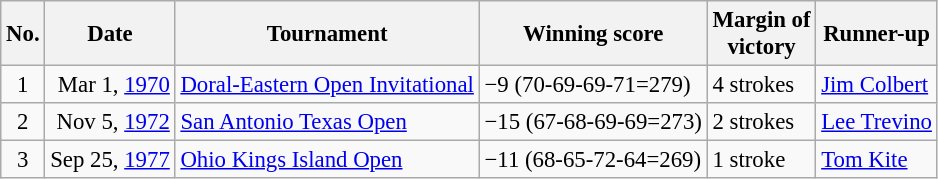<table class="wikitable" style="font-size:95%;">
<tr>
<th>No.</th>
<th>Date</th>
<th>Tournament</th>
<th>Winning score</th>
<th>Margin of<br>victory</th>
<th>Runner-up</th>
</tr>
<tr>
<td align=center>1</td>
<td align=right>Mar 1, <a href='#'>1970</a></td>
<td><a href='#'>Doral-Eastern Open Invitational</a></td>
<td>−9 (70-69-69-71=279)</td>
<td>4 strokes</td>
<td> <a href='#'>Jim Colbert</a></td>
</tr>
<tr>
<td align=center>2</td>
<td align=right>Nov 5, <a href='#'>1972</a></td>
<td><a href='#'>San Antonio Texas Open</a></td>
<td>−15 (67-68-69-69=273)</td>
<td>2 strokes</td>
<td> <a href='#'>Lee Trevino</a></td>
</tr>
<tr>
<td align=center>3</td>
<td align=right>Sep 25, <a href='#'>1977</a></td>
<td><a href='#'>Ohio Kings Island Open</a></td>
<td>−11 (68-65-72-64=269)</td>
<td>1 stroke</td>
<td> <a href='#'>Tom Kite</a></td>
</tr>
</table>
